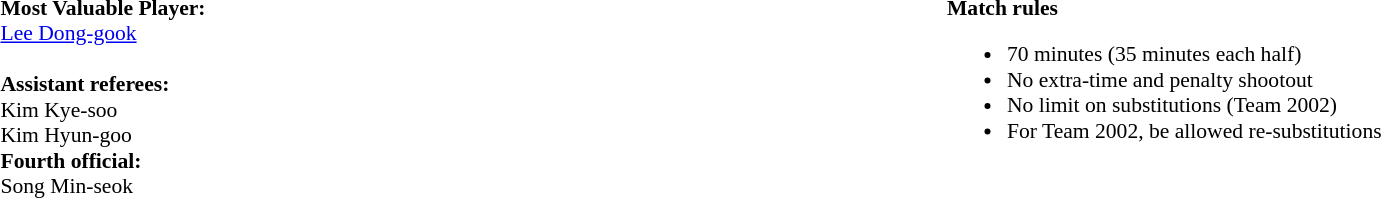<table width=100% style="font-size: 90%">
<tr>
<td width=50% valign=top><br><strong>Most Valuable Player:</strong>
<br> <a href='#'>Lee Dong-gook</a><br>
<br><strong>Assistant referees:</strong>
<br> Kim Kye-soo
<br> Kim Hyun-goo<br><strong>Fourth official:</strong>
<br> Song Min-seok</td>
<td width=50% valign=top><br><strong>Match rules</strong><ul><li>70 minutes (35 minutes each half)</li><li>No extra-time and penalty shootout</li><li>No limit on substitutions (Team 2002)</li><li>For Team 2002, be allowed re-substitutions</li></ul></td>
</tr>
</table>
